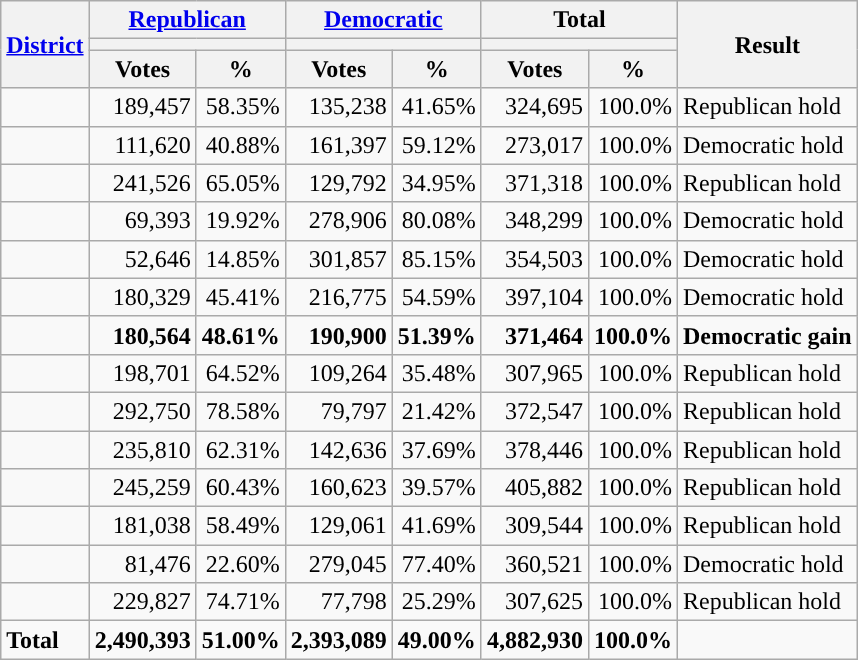<table class="wikitable plainrowheaders sortable" style="font-size:100%; text-align:right;">
<tr>
<th scope=col rowspan=3><a href='#'>District</a></th>
<th scope=col colspan=2><a href='#'>Republican</a></th>
<th scope=col colspan=2><a href='#'>Democratic</a></th>
<th scope=col colspan=2>Total</th>
<th scope=col rowspan=3>Result</th>
</tr>
<tr>
<th scope=col colspan=2 style="background:"></th>
<th scope=col colspan=2 style="background:"></th>
<th scope=col colspan=2></th>
</tr>
<tr>
<th scope=col data-sort-type="number">Votes</th>
<th scope=col data-sort-type="number">%</th>
<th scope=col data-sort-type="number">Votes</th>
<th scope=col data-sort-type="number">%</th>
<th scope=col data-sort-type="number">Votes</th>
<th scope=col data-sort-type="number">%</th>
</tr>
<tr>
<td align=left></td>
<td>189,457</td>
<td>58.35%</td>
<td>135,238</td>
<td>41.65%</td>
<td>324,695</td>
<td>100.0%</td>
<td align=left>Republican hold</td>
</tr>
<tr>
<td align=left></td>
<td>111,620</td>
<td>40.88%</td>
<td>161,397</td>
<td>59.12%</td>
<td>273,017</td>
<td>100.0%</td>
<td align=left>Democratic hold</td>
</tr>
<tr>
<td align=left></td>
<td>241,526</td>
<td>65.05%</td>
<td>129,792</td>
<td>34.95%</td>
<td>371,318</td>
<td>100.0%</td>
<td align=left>Republican hold</td>
</tr>
<tr>
<td align=left></td>
<td>69,393</td>
<td>19.92%</td>
<td>278,906</td>
<td>80.08%</td>
<td>348,299</td>
<td>100.0%</td>
<td align=left>Democratic hold</td>
</tr>
<tr>
<td align=left></td>
<td>52,646</td>
<td>14.85%</td>
<td>301,857</td>
<td>85.15%</td>
<td>354,503</td>
<td>100.0%</td>
<td align=left>Democratic hold</td>
</tr>
<tr>
<td align=left></td>
<td>180,329</td>
<td>45.41%</td>
<td>216,775</td>
<td>54.59%</td>
<td>397,104</td>
<td>100.0%</td>
<td align=left>Democratic hold</td>
</tr>
<tr>
<td align=left><strong></strong></td>
<td><strong>180,564</strong></td>
<td><strong>48.61%</strong></td>
<td><strong>190,900</strong></td>
<td><strong>51.39%</strong></td>
<td><strong>371,464</strong></td>
<td><strong>100.0%</strong></td>
<td align=left><strong>Democratic gain</strong></td>
</tr>
<tr>
<td align=left></td>
<td>198,701</td>
<td>64.52%</td>
<td>109,264</td>
<td>35.48%</td>
<td>307,965</td>
<td>100.0%</td>
<td align=left>Republican hold</td>
</tr>
<tr>
<td align=left></td>
<td>292,750</td>
<td>78.58%</td>
<td>79,797</td>
<td>21.42%</td>
<td>372,547</td>
<td>100.0%</td>
<td align=left>Republican hold</td>
</tr>
<tr>
<td align=left></td>
<td>235,810</td>
<td>62.31%</td>
<td>142,636</td>
<td>37.69%</td>
<td>378,446</td>
<td>100.0%</td>
<td align=left>Republican hold</td>
</tr>
<tr>
<td align=left></td>
<td>245,259</td>
<td>60.43%</td>
<td>160,623</td>
<td>39.57%</td>
<td>405,882</td>
<td>100.0%</td>
<td align=left>Republican hold</td>
</tr>
<tr>
<td align=left></td>
<td>181,038</td>
<td>58.49%</td>
<td>129,061</td>
<td>41.69%</td>
<td>309,544</td>
<td>100.0%</td>
<td align=left>Republican hold</td>
</tr>
<tr>
<td align=left></td>
<td>81,476</td>
<td>22.60%</td>
<td>279,045</td>
<td>77.40%</td>
<td>360,521</td>
<td>100.0%</td>
<td align=left>Democratic hold</td>
</tr>
<tr>
<td align=left></td>
<td>229,827</td>
<td>74.71%</td>
<td>77,798</td>
<td>25.29%</td>
<td>307,625</td>
<td>100.0%</td>
<td align=left>Republican hold</td>
</tr>
<tr class="sortbottom" style="font-weight:bold">
<td align=left>Total</td>
<td>2,490,393</td>
<td>51.00%</td>
<td>2,393,089</td>
<td>49.00%</td>
<td>4,882,930</td>
<td>100.0%</td>
<td></td>
</tr>
</table>
